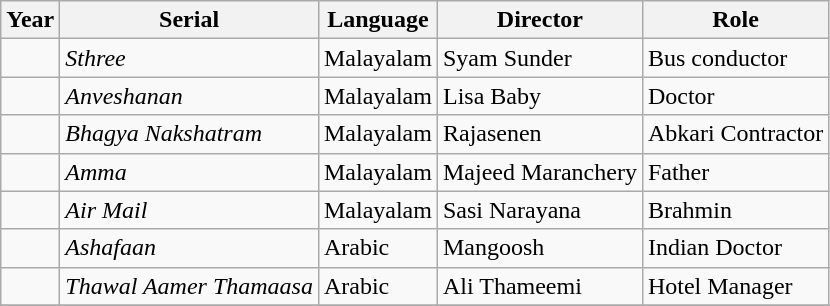<table class="wikitable sortable">
<tr>
<th>Year</th>
<th>Serial</th>
<th>Language</th>
<th>Director</th>
<th>Role</th>
</tr>
<tr>
<td></td>
<td><em>Sthree</em></td>
<td>Malayalam</td>
<td>Syam Sunder</td>
<td>Bus conductor</td>
</tr>
<tr>
<td></td>
<td><em>Anveshanan</em></td>
<td>Malayalam</td>
<td>Lisa Baby</td>
<td>Doctor</td>
</tr>
<tr>
<td></td>
<td><em>Bhagya Nakshatram</em></td>
<td>Malayalam</td>
<td>Rajasenen</td>
<td>Abkari Contractor</td>
</tr>
<tr>
<td></td>
<td><em>Amma</em></td>
<td>Malayalam</td>
<td>Majeed Maranchery</td>
<td>Father</td>
</tr>
<tr>
<td></td>
<td><em>Air Mail</em></td>
<td>Malayalam</td>
<td>Sasi Narayana</td>
<td>Brahmin</td>
</tr>
<tr>
<td></td>
<td><em>Ashafaan</em></td>
<td>Arabic</td>
<td>Mangoosh</td>
<td>Indian Doctor</td>
</tr>
<tr>
<td></td>
<td><em>Thawal Aamer Thamaasa</em></td>
<td>Arabic</td>
<td>Ali Thameemi</td>
<td>Hotel Manager</td>
</tr>
<tr>
</tr>
</table>
